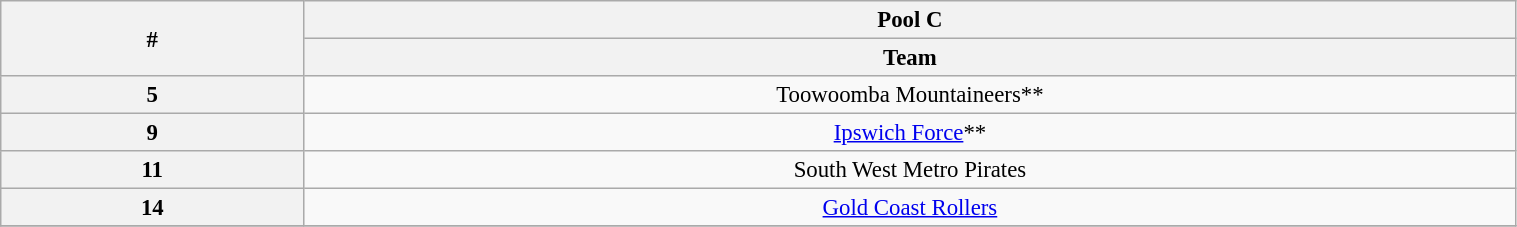<table class="wikitable" width="80%" style="font-size:95%; text-align:center">
<tr>
<th width="5%" rowspan=2>#</th>
<th colspan="1" align="center">Pool C</th>
</tr>
<tr>
<th width="20%">Team</th>
</tr>
<tr>
<th>5</th>
<td align=center>Toowoomba Mountaineers**</td>
</tr>
<tr>
<th>9</th>
<td align=center><a href='#'>Ipswich Force</a>**</td>
</tr>
<tr>
<th>11</th>
<td align=center>South West Metro Pirates</td>
</tr>
<tr>
<th>14</th>
<td align=center><a href='#'>Gold Coast Rollers</a></td>
</tr>
<tr>
</tr>
</table>
